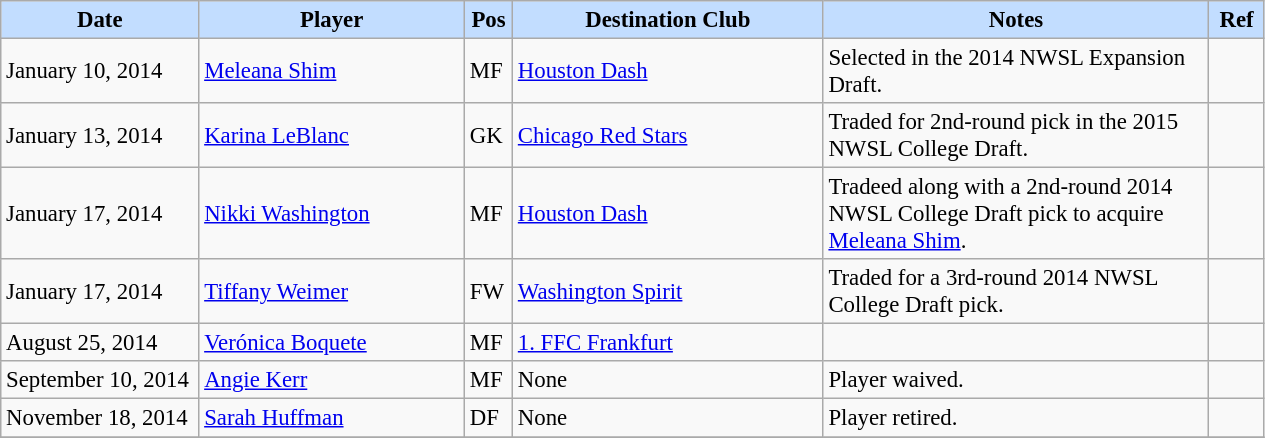<table class="wikitable" style="text-align:left; font-size:95%;">
<tr>
<th style="background:#c2ddff; width:125px;">Date</th>
<th style="background:#c2ddff; width:170px;">Player</th>
<th style="background:#c2ddff; width:25px;">Pos</th>
<th style="background:#c2ddff; width:200px;">Destination Club</th>
<th style="background:#c2ddff; width:250px;">Notes</th>
<th style="background:#c2ddff; width:30px;">Ref</th>
</tr>
<tr>
<td>January 10, 2014</td>
<td> <a href='#'>Meleana Shim</a></td>
<td>MF</td>
<td> <a href='#'>Houston Dash</a></td>
<td>Selected in the 2014 NWSL Expansion Draft.</td>
<td></td>
</tr>
<tr>
<td>January 13, 2014</td>
<td> <a href='#'>Karina LeBlanc</a></td>
<td>GK</td>
<td> <a href='#'>Chicago Red Stars</a></td>
<td>Traded for 2nd-round pick in the 2015 NWSL College Draft.</td>
<td></td>
</tr>
<tr>
<td>January 17, 2014</td>
<td> <a href='#'>Nikki Washington</a></td>
<td>MF</td>
<td> <a href='#'>Houston Dash</a></td>
<td>Tradeed along with a 2nd-round 2014 NWSL College Draft pick to acquire <a href='#'>Meleana Shim</a>.</td>
<td></td>
</tr>
<tr>
<td>January 17, 2014</td>
<td> <a href='#'>Tiffany Weimer</a></td>
<td>FW</td>
<td> <a href='#'>Washington Spirit</a></td>
<td>Traded for a 3rd-round 2014 NWSL College Draft pick.</td>
<td></td>
</tr>
<tr>
<td>August 25, 2014</td>
<td> <a href='#'>Verónica Boquete</a></td>
<td>MF</td>
<td> <a href='#'>1. FFC Frankfurt</a></td>
<td></td>
<td></td>
</tr>
<tr>
<td>September 10, 2014</td>
<td> <a href='#'>Angie Kerr</a></td>
<td>MF</td>
<td>None</td>
<td>Player waived.</td>
<td></td>
</tr>
<tr>
<td>November 18, 2014</td>
<td> <a href='#'>Sarah Huffman</a></td>
<td>DF</td>
<td>None</td>
<td>Player retired.</td>
<td></td>
</tr>
<tr>
</tr>
</table>
